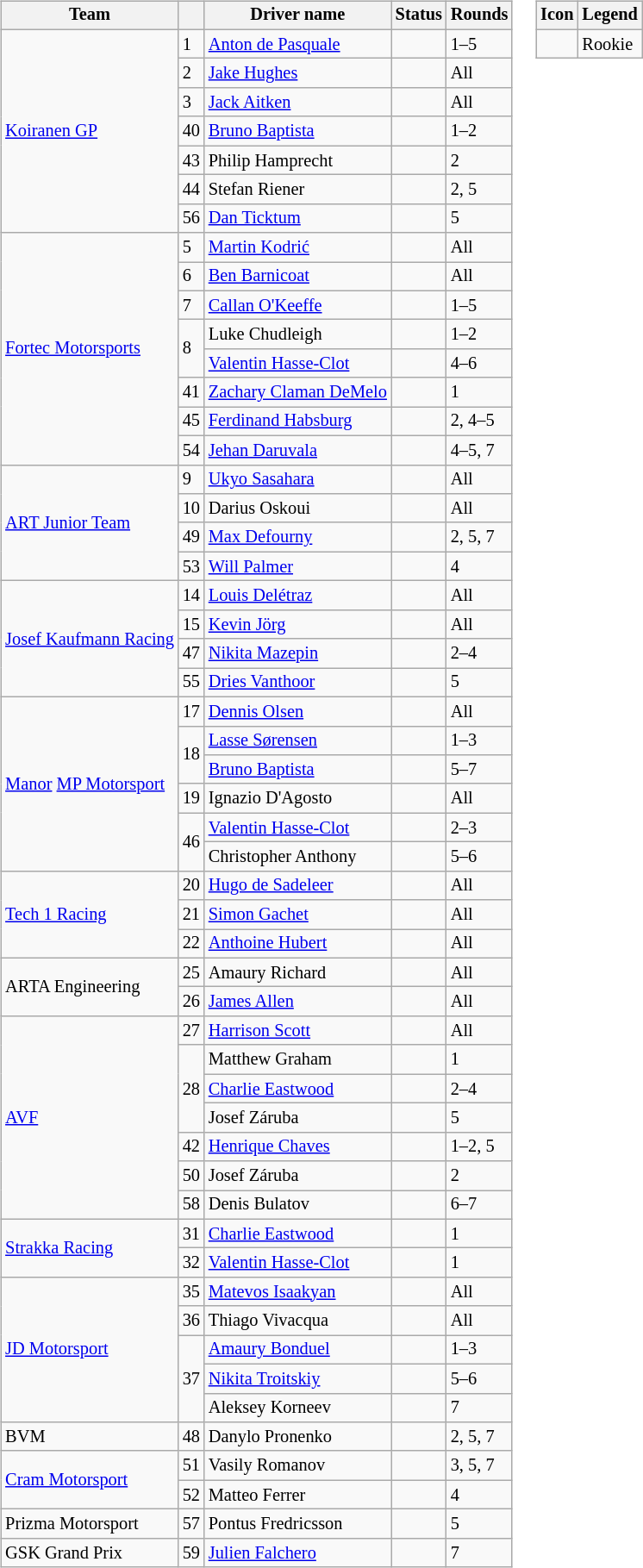<table>
<tr>
<td><br><table class="wikitable" style="font-size: 85%;">
<tr>
<th>Team</th>
<th></th>
<th>Driver name</th>
<th>Status</th>
<th>Rounds</th>
</tr>
<tr>
<td rowspan=7> <a href='#'>Koiranen GP</a></td>
<td>1</td>
<td> <a href='#'>Anton de Pasquale</a></td>
<td align=center></td>
<td>1–5</td>
</tr>
<tr>
<td>2</td>
<td> <a href='#'>Jake Hughes</a></td>
<td></td>
<td>All</td>
</tr>
<tr>
<td>3</td>
<td> <a href='#'>Jack Aitken</a></td>
<td></td>
<td>All</td>
</tr>
<tr>
<td>40</td>
<td> <a href='#'>Bruno Baptista</a></td>
<td align=center></td>
<td>1–2</td>
</tr>
<tr>
<td>43</td>
<td> Philip Hamprecht</td>
<td></td>
<td>2</td>
</tr>
<tr>
<td>44</td>
<td> Stefan Riener</td>
<td></td>
<td>2, 5</td>
</tr>
<tr>
<td>56</td>
<td> <a href='#'>Dan Ticktum</a></td>
<td align=center></td>
<td>5</td>
</tr>
<tr>
<td rowspan=8> <a href='#'>Fortec Motorsports</a></td>
<td>5</td>
<td> <a href='#'>Martin Kodrić</a></td>
<td></td>
<td>All</td>
</tr>
<tr>
<td>6</td>
<td> <a href='#'>Ben Barnicoat</a></td>
<td></td>
<td>All</td>
</tr>
<tr>
<td>7</td>
<td> <a href='#'>Callan O'Keeffe</a></td>
<td></td>
<td>1–5</td>
</tr>
<tr>
<td rowspan=2>8</td>
<td> Luke Chudleigh</td>
<td></td>
<td>1–2</td>
</tr>
<tr>
<td> <a href='#'>Valentin Hasse-Clot</a></td>
<td align=center></td>
<td>4–6</td>
</tr>
<tr>
<td>41</td>
<td> <a href='#'>Zachary Claman DeMelo</a></td>
<td align=center></td>
<td>1</td>
</tr>
<tr>
<td>45</td>
<td> <a href='#'>Ferdinand Habsburg</a></td>
<td align=center></td>
<td>2, 4–5</td>
</tr>
<tr>
<td>54</td>
<td> <a href='#'>Jehan Daruvala</a></td>
<td align=center></td>
<td>4–5, 7</td>
</tr>
<tr>
<td rowspan=4> <a href='#'>ART Junior Team</a></td>
<td>9</td>
<td> <a href='#'>Ukyo Sasahara</a></td>
<td></td>
<td>All</td>
</tr>
<tr>
<td>10</td>
<td> Darius Oskoui</td>
<td align=center></td>
<td>All</td>
</tr>
<tr>
<td>49</td>
<td> <a href='#'>Max Defourny</a></td>
<td align=center></td>
<td>2, 5, 7</td>
</tr>
<tr>
<td>53</td>
<td> <a href='#'>Will Palmer</a></td>
<td align=center></td>
<td>4</td>
</tr>
<tr>
<td rowspan=4> <a href='#'>Josef Kaufmann Racing</a></td>
<td>14</td>
<td> <a href='#'>Louis Delétraz</a></td>
<td></td>
<td>All</td>
</tr>
<tr>
<td>15</td>
<td> <a href='#'>Kevin Jörg</a></td>
<td></td>
<td>All</td>
</tr>
<tr>
<td>47</td>
<td> <a href='#'>Nikita Mazepin</a></td>
<td align=center></td>
<td>2–4</td>
</tr>
<tr>
<td>55</td>
<td> <a href='#'>Dries Vanthoor</a></td>
<td align=center></td>
<td>5</td>
</tr>
<tr>
<td rowspan=6> <a href='#'>Manor</a> <a href='#'>MP Motorsport</a></td>
<td>17</td>
<td> <a href='#'>Dennis Olsen</a></td>
<td></td>
<td>All</td>
</tr>
<tr>
<td rowspan=2>18</td>
<td> <a href='#'>Lasse Sørensen</a></td>
<td align=center></td>
<td>1–3</td>
</tr>
<tr>
<td> <a href='#'>Bruno Baptista</a></td>
<td align=center></td>
<td>5–7</td>
</tr>
<tr>
<td>19</td>
<td> Ignazio D'Agosto</td>
<td></td>
<td>All</td>
</tr>
<tr>
<td rowspan=2>46</td>
<td> <a href='#'>Valentin Hasse-Clot</a></td>
<td align=center></td>
<td>2–3</td>
</tr>
<tr>
<td> Christopher Anthony</td>
<td></td>
<td>5–6</td>
</tr>
<tr>
<td rowspan=3> <a href='#'>Tech 1 Racing</a></td>
<td>20</td>
<td> <a href='#'>Hugo de Sadeleer</a></td>
<td></td>
<td>All</td>
</tr>
<tr>
<td>21</td>
<td> <a href='#'>Simon Gachet</a></td>
<td></td>
<td>All</td>
</tr>
<tr>
<td>22</td>
<td> <a href='#'>Anthoine Hubert</a></td>
<td></td>
<td>All</td>
</tr>
<tr>
<td rowspan=2> ARTA Engineering</td>
<td>25</td>
<td> Amaury Richard</td>
<td align=center></td>
<td>All</td>
</tr>
<tr>
<td>26</td>
<td> <a href='#'>James Allen</a></td>
<td></td>
<td>All</td>
</tr>
<tr>
<td rowspan=7> <a href='#'>AVF</a></td>
<td>27</td>
<td> <a href='#'>Harrison Scott</a></td>
<td align=center></td>
<td>All</td>
</tr>
<tr>
<td rowspan=3>28</td>
<td> Matthew Graham</td>
<td></td>
<td>1</td>
</tr>
<tr>
<td> <a href='#'>Charlie Eastwood</a></td>
<td align=center></td>
<td>2–4</td>
</tr>
<tr>
<td> Josef Záruba</td>
<td></td>
<td>5</td>
</tr>
<tr>
<td>42</td>
<td> <a href='#'>Henrique Chaves</a></td>
<td align=center></td>
<td>1–2, 5</td>
</tr>
<tr>
<td>50</td>
<td> Josef Záruba</td>
<td></td>
<td>2</td>
</tr>
<tr>
<td>58</td>
<td> Denis Bulatov</td>
<td></td>
<td>6–7</td>
</tr>
<tr>
<td rowspan=2> <a href='#'>Strakka Racing</a></td>
<td>31</td>
<td> <a href='#'>Charlie Eastwood</a></td>
<td align=center></td>
<td>1</td>
</tr>
<tr>
<td>32</td>
<td> <a href='#'>Valentin Hasse-Clot</a></td>
<td align=center></td>
<td>1</td>
</tr>
<tr>
<td rowspan=5> <a href='#'>JD Motorsport</a></td>
<td>35</td>
<td> <a href='#'>Matevos Isaakyan</a></td>
<td></td>
<td>All</td>
</tr>
<tr>
<td>36</td>
<td> Thiago Vivacqua</td>
<td align=center></td>
<td>All</td>
</tr>
<tr>
<td rowspan=3>37</td>
<td> <a href='#'>Amaury Bonduel</a></td>
<td align=center></td>
<td>1–3</td>
</tr>
<tr>
<td> <a href='#'>Nikita Troitskiy</a></td>
<td align=center></td>
<td>5–6</td>
</tr>
<tr>
<td> Aleksey Korneev</td>
<td align=center></td>
<td>7</td>
</tr>
<tr>
<td> BVM</td>
<td>48</td>
<td> Danylo Pronenko</td>
<td></td>
<td>2, 5, 7</td>
</tr>
<tr>
<td rowspan=2> <a href='#'>Cram Motorsport</a></td>
<td>51</td>
<td> Vasily Romanov</td>
<td></td>
<td>3, 5, 7</td>
</tr>
<tr>
<td>52</td>
<td> Matteo Ferrer</td>
<td></td>
<td>4</td>
</tr>
<tr>
<td> Prizma Motorsport</td>
<td>57</td>
<td> Pontus Fredricsson</td>
<td align=center></td>
<td>5</td>
</tr>
<tr>
<td> GSK Grand Prix</td>
<td>59</td>
<td> <a href='#'>Julien Falchero</a></td>
<td></td>
<td>7</td>
</tr>
</table>
</td>
<td valign="top"><br><table class="wikitable" style="font-size: 85%;">
<tr>
<th>Icon</th>
<th>Legend</th>
</tr>
<tr>
<td align=center></td>
<td>Rookie</td>
</tr>
</table>
</td>
</tr>
</table>
